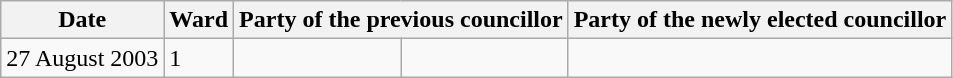<table class="wikitable">
<tr>
<th>Date</th>
<th>Ward</th>
<th colspan=2>Party of the previous councillor</th>
<th colspan=2>Party of the newly elected councillor</th>
</tr>
<tr>
<td>27 August 2003</td>
<td>1</td>
<td></td>
<td></td>
</tr>
</table>
